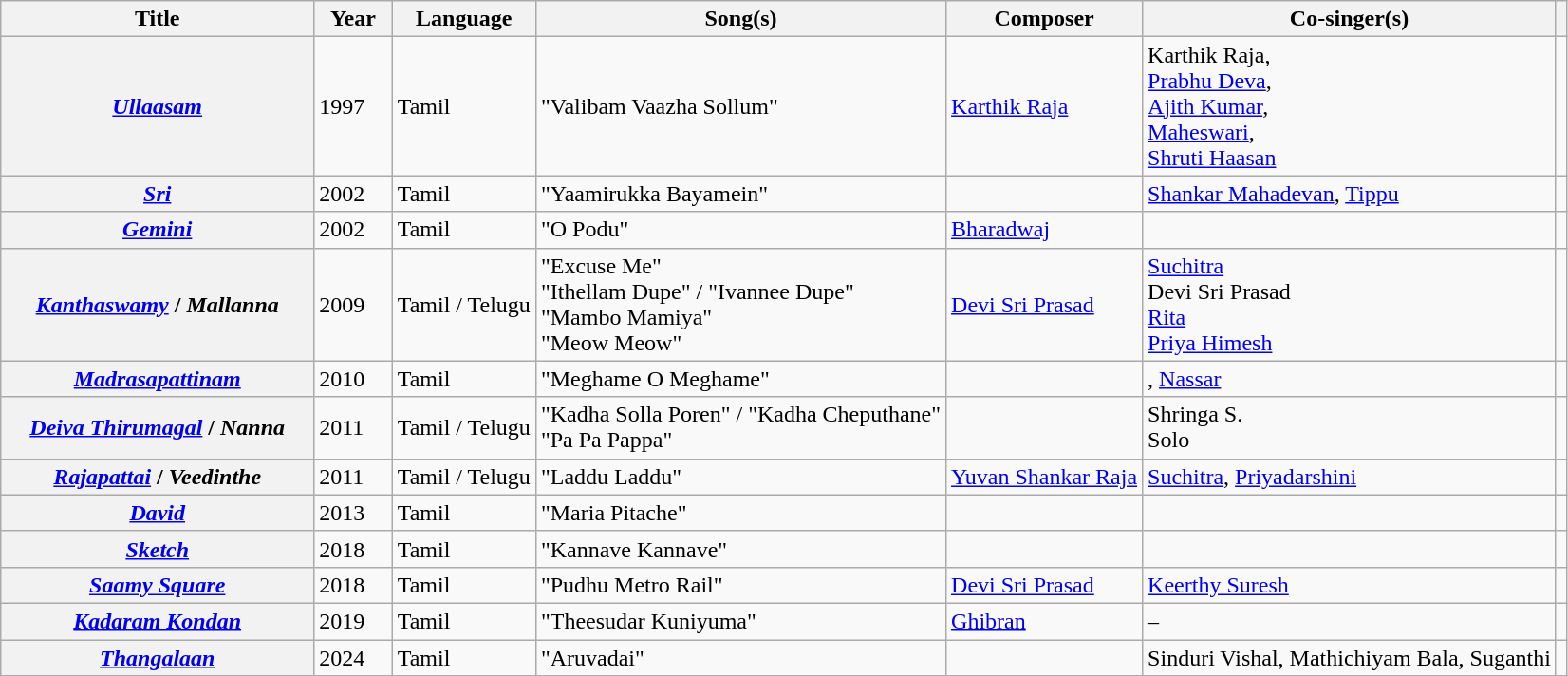<table class="wikitable plainrowheaders sortable">
<tr>
<th scope="col" style="width:20%;">Title</th>
<th scope="col" style="width:5%;">Year</th>
<th scope="col">Language</th>
<th>Song(s)</th>
<th>Composer</th>
<th class="unsortable">Co-singer(s)</th>
<th class="unsortable"></th>
</tr>
<tr>
<th scope="row"><em><a href='#'>Ullaasam</a></em></th>
<td>1997</td>
<td>Tamil</td>
<td>"Valibam Vaazha Sollum"</td>
<td><a href='#'>Karthik Raja</a></td>
<td>Karthik Raja, <br> <a href='#'>Prabhu Deva</a>, <br> <a href='#'>Ajith Kumar</a>, <br> <a href='#'>Maheswari</a>, <br> <a href='#'>Shruti Haasan</a></td>
<td style="text-align: center;"></td>
</tr>
<tr>
<th scope="row"><em><a href='#'>Sri</a></em></th>
<td>2002</td>
<td>Tamil</td>
<td>"Yaamirukka Bayamein"</td>
<td></td>
<td><a href='#'>Shankar Mahadevan</a>, <a href='#'>Tippu</a></td>
<td style="text-align: center;"> <br></td>
</tr>
<tr>
<th scope="row"><em><a href='#'>Gemini</a></em></th>
<td>2002</td>
<td>Tamil</td>
<td>"O Podu"</td>
<td><a href='#'>Bharadwaj</a></td>
<td></td>
<td style="text-align: center;"></td>
</tr>
<tr>
<th scope="row"><em><a href='#'>Kanthaswamy</a></em> / <em>Mallanna</em></th>
<td>2009</td>
<td>Tamil / Telugu</td>
<td>"Excuse Me" <br>"Ithellam Dupe" / "Ivannee Dupe" <br>"Mambo Mamiya" <br>"Meow Meow"</td>
<td><a href='#'>Devi Sri Prasad</a></td>
<td><a href='#'>Suchitra</a> <br> Devi Sri Prasad <br> <a href='#'>Rita</a> <br> <a href='#'>Priya Himesh</a></td>
<td style="text-align: center;"> <br></td>
</tr>
<tr>
<th scope="row"><em><a href='#'>Madrasapattinam</a></em></th>
<td>2010</td>
<td>Tamil</td>
<td>"Meghame O Meghame"</td>
<td></td>
<td>, <a href='#'>Nassar</a></td>
<td style="text-align: center;"></td>
</tr>
<tr>
<th scope="row"><em><a href='#'>Deiva Thirumagal</a></em> / <em>Nanna</em></th>
<td>2011</td>
<td>Tamil / Telugu</td>
<td>"Kadha Solla Poren" / "Kadha Cheputhane" <br>"Pa Pa Pappa"</td>
<td></td>
<td>Shringa S. <br> Solo</td>
<td style="text-align: center;"></td>
</tr>
<tr>
<th scope="row"><em><a href='#'>Rajapattai</a></em> / <em>Veedinthe</em></th>
<td>2011</td>
<td>Tamil / Telugu</td>
<td>"Laddu Laddu"</td>
<td><a href='#'>Yuvan Shankar Raja</a></td>
<td><a href='#'>Suchitra</a>, <a href='#'>Priyadarshini</a></td>
<td style="text-align: center;"> <br></td>
</tr>
<tr>
<th scope="row"><em><a href='#'>David</a></em></th>
<td>2013</td>
<td>Tamil</td>
<td>"Maria Pitache"</td>
<td></td>
<td></td>
<td style="text-align: center;"></td>
</tr>
<tr>
<th scope="row"><a href='#'><em>Sketch</em></a></th>
<td>2018</td>
<td>Tamil</td>
<td>"Kannave Kannave"</td>
<td></td>
<td></td>
<td style="text-align: center;"></td>
</tr>
<tr>
<th scope="row"><em><a href='#'>Saamy Square</a></em></th>
<td>2018</td>
<td>Tamil</td>
<td>"Pudhu Metro Rail"</td>
<td><a href='#'>Devi Sri Prasad</a></td>
<td><a href='#'>Keerthy Suresh</a></td>
<td style="text-align: center;"></td>
</tr>
<tr>
<th scope="row"><em><a href='#'>Kadaram Kondan</a></em></th>
<td>2019</td>
<td>Tamil</td>
<td>"Theesudar Kuniyuma"</td>
<td><a href='#'>Ghibran</a></td>
<td>–</td>
<td style="text-align: center;"></td>
</tr>
<tr>
<th scope="row"><em><a href='#'>Thangalaan</a></em></th>
<td>2024</td>
<td>Tamil</td>
<td>"Aruvadai"</td>
<td></td>
<td>Sinduri Vishal, Mathichiyam Bala, Suganthi</td>
<td style="text-align: center;"></td>
</tr>
</table>
